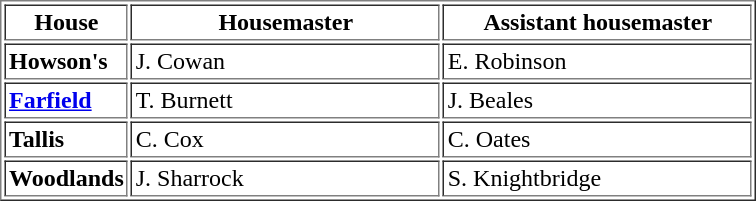<table border="1" cellpadding="2">
<tr>
<th width="75">House</th>
<th style="width:200px;">Housemaster</th>
<th style="width:200px;">Assistant housemaster</th>
</tr>
<tr>
<td><strong>Howson's</strong></td>
<td>J. Cowan</td>
<td>E. Robinson</td>
</tr>
<tr>
<td><strong><a href='#'>Farfield</a></strong></td>
<td>T. Burnett</td>
<td>J. Beales</td>
</tr>
<tr>
<td><strong>Tallis</strong></td>
<td>C. Cox</td>
<td>C. Oates</td>
</tr>
<tr>
<td><strong>Woodlands</strong></td>
<td>J. Sharrock</td>
<td>S. Knightbridge</td>
</tr>
</table>
